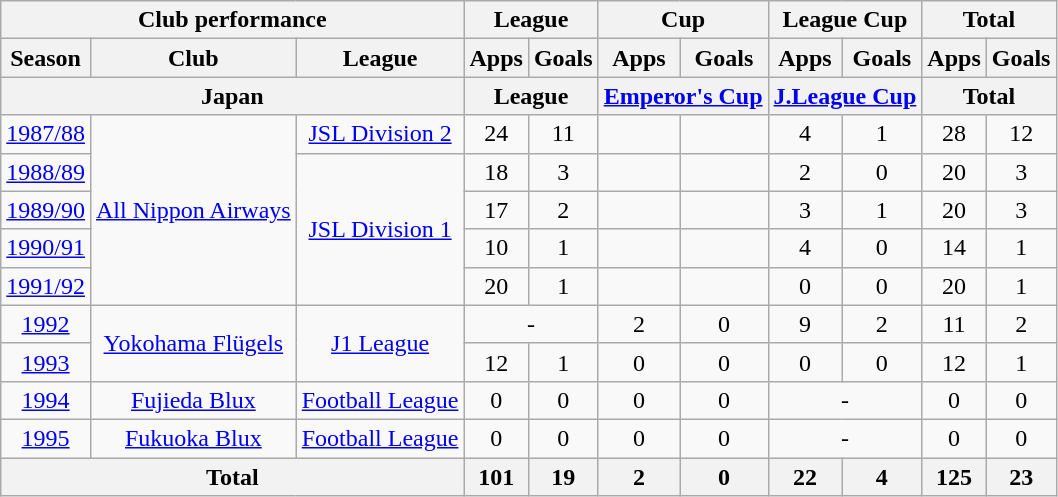<table class="wikitable" style="text-align:center;">
<tr>
<th colspan=3>Club performance</th>
<th colspan=2>League</th>
<th colspan=2>Cup</th>
<th colspan=2>League Cup</th>
<th colspan=2>Total</th>
</tr>
<tr>
<th>Season</th>
<th>Club</th>
<th>League</th>
<th>Apps</th>
<th>Goals</th>
<th>Apps</th>
<th>Goals</th>
<th>Apps</th>
<th>Goals</th>
<th>Apps</th>
<th>Goals</th>
</tr>
<tr>
<th colspan=3>Japan</th>
<th colspan=2>League</th>
<th colspan=2><a href='#'>Emperor's Cup</a></th>
<th colspan=2><a href='#'>J.League Cup</a></th>
<th colspan=2>Total</th>
</tr>
<tr>
<td><a href='#'>1987/88</a></td>
<td rowspan="5"><a href='#'>All Nippon Airways</a></td>
<td><a href='#'>JSL Division 2</a></td>
<td>24</td>
<td>11</td>
<td></td>
<td></td>
<td>4</td>
<td>1</td>
<td>28</td>
<td>12</td>
</tr>
<tr>
<td><a href='#'>1988/89</a></td>
<td rowspan="4"><a href='#'>JSL Division 1</a></td>
<td>18</td>
<td>3</td>
<td></td>
<td></td>
<td>2</td>
<td>0</td>
<td>20</td>
<td>3</td>
</tr>
<tr>
<td><a href='#'>1989/90</a></td>
<td>17</td>
<td>2</td>
<td></td>
<td></td>
<td>3</td>
<td>1</td>
<td>20</td>
<td>3</td>
</tr>
<tr>
<td><a href='#'>1990/91</a></td>
<td>10</td>
<td>1</td>
<td></td>
<td></td>
<td>4</td>
<td>0</td>
<td>14</td>
<td>1</td>
</tr>
<tr>
<td><a href='#'>1991/92</a></td>
<td>20</td>
<td>1</td>
<td></td>
<td></td>
<td>0</td>
<td>0</td>
<td>20</td>
<td>1</td>
</tr>
<tr>
<td><a href='#'>1992</a></td>
<td rowspan="2"><a href='#'>Yokohama Flügels</a></td>
<td rowspan="2"><a href='#'>J1 League</a></td>
<td colspan="2">-</td>
<td>2</td>
<td>0</td>
<td>9</td>
<td>2</td>
<td>11</td>
<td>2</td>
</tr>
<tr>
<td><a href='#'>1993</a></td>
<td>12</td>
<td>1</td>
<td>0</td>
<td>0</td>
<td>0</td>
<td>0</td>
<td>12</td>
<td>1</td>
</tr>
<tr>
<td><a href='#'>1994</a></td>
<td><a href='#'>Fujieda Blux</a></td>
<td><a href='#'>Football League</a></td>
<td>0</td>
<td>0</td>
<td>0</td>
<td>0</td>
<td colspan="2">-</td>
<td>0</td>
<td>0</td>
</tr>
<tr>
<td><a href='#'>1995</a></td>
<td><a href='#'>Fukuoka Blux</a></td>
<td><a href='#'>Football League</a></td>
<td>0</td>
<td>0</td>
<td>0</td>
<td>0</td>
<td colspan="2">-</td>
<td>0</td>
<td>0</td>
</tr>
<tr>
<th colspan=3>Total</th>
<th>101</th>
<th>19</th>
<th>2</th>
<th>0</th>
<th>22</th>
<th>4</th>
<th>125</th>
<th>23</th>
</tr>
</table>
